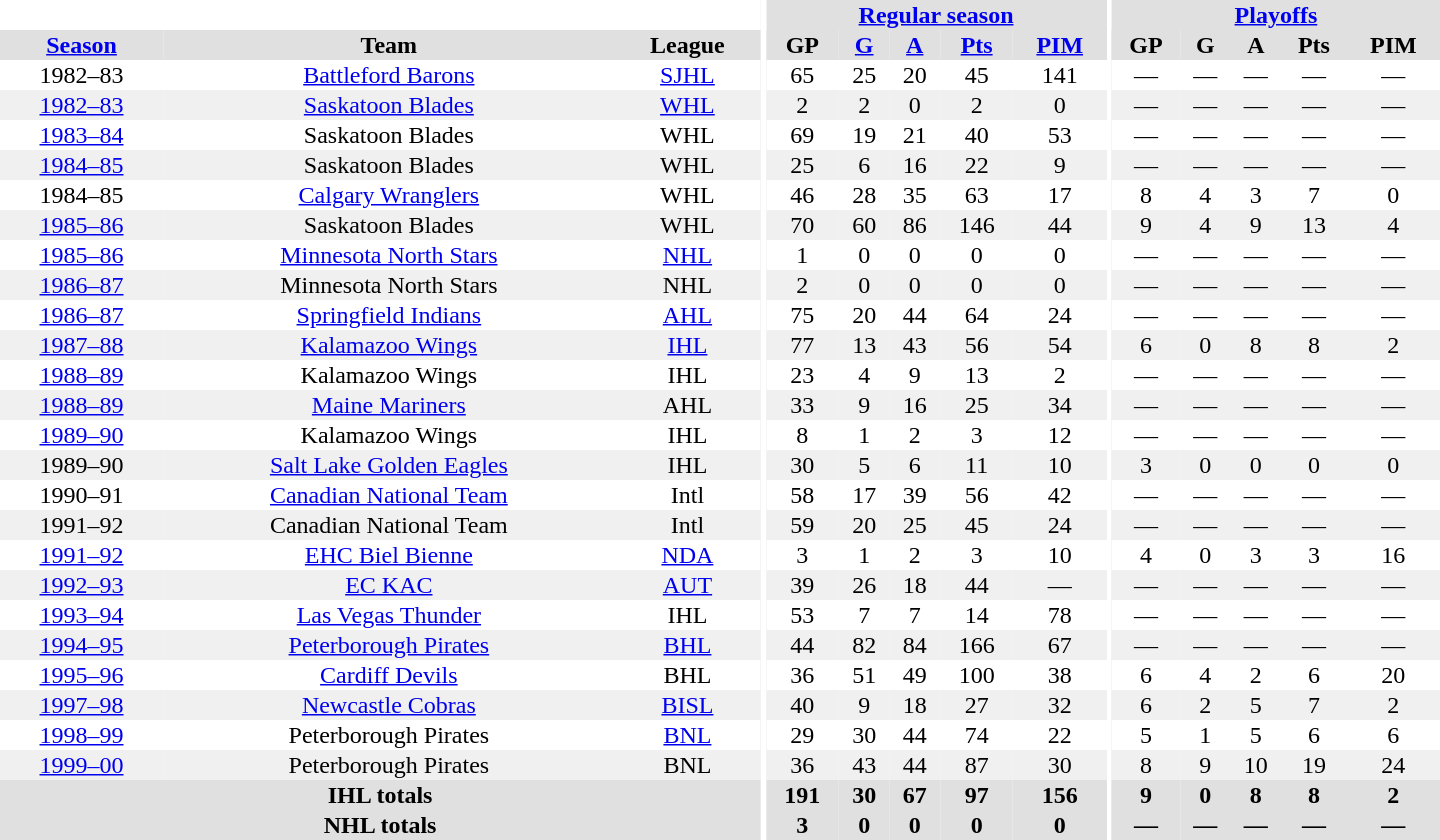<table border="0" cellpadding="1" cellspacing="0" style="text-align:center; width:60em">
<tr bgcolor="#e0e0e0">
<th colspan="3" bgcolor="#ffffff"></th>
<th rowspan="100" bgcolor="#ffffff"></th>
<th colspan="5"><a href='#'>Regular season</a></th>
<th rowspan="100" bgcolor="#ffffff"></th>
<th colspan="5"><a href='#'>Playoffs</a></th>
</tr>
<tr bgcolor="#e0e0e0">
<th><a href='#'>Season</a></th>
<th>Team</th>
<th>League</th>
<th>GP</th>
<th><a href='#'>G</a></th>
<th><a href='#'>A</a></th>
<th><a href='#'>Pts</a></th>
<th><a href='#'>PIM</a></th>
<th>GP</th>
<th>G</th>
<th>A</th>
<th>Pts</th>
<th>PIM</th>
</tr>
<tr>
<td>1982–83</td>
<td><a href='#'>Battleford Barons</a></td>
<td><a href='#'>SJHL</a></td>
<td>65</td>
<td>25</td>
<td>20</td>
<td>45</td>
<td>141</td>
<td>—</td>
<td>—</td>
<td>—</td>
<td>—</td>
<td>—</td>
</tr>
<tr bgcolor="#f0f0f0">
<td><a href='#'>1982–83</a></td>
<td><a href='#'>Saskatoon Blades</a></td>
<td><a href='#'>WHL</a></td>
<td>2</td>
<td>2</td>
<td>0</td>
<td>2</td>
<td>0</td>
<td>—</td>
<td>—</td>
<td>—</td>
<td>—</td>
<td>—</td>
</tr>
<tr>
<td><a href='#'>1983–84</a></td>
<td>Saskatoon Blades</td>
<td>WHL</td>
<td>69</td>
<td>19</td>
<td>21</td>
<td>40</td>
<td>53</td>
<td>—</td>
<td>—</td>
<td>—</td>
<td>—</td>
<td>—</td>
</tr>
<tr bgcolor="#f0f0f0">
<td><a href='#'>1984–85</a></td>
<td>Saskatoon Blades</td>
<td>WHL</td>
<td>25</td>
<td>6</td>
<td>16</td>
<td>22</td>
<td>9</td>
<td>—</td>
<td>—</td>
<td>—</td>
<td>—</td>
<td>—</td>
</tr>
<tr>
<td>1984–85</td>
<td><a href='#'>Calgary Wranglers</a></td>
<td>WHL</td>
<td>46</td>
<td>28</td>
<td>35</td>
<td>63</td>
<td>17</td>
<td>8</td>
<td>4</td>
<td>3</td>
<td>7</td>
<td>0</td>
</tr>
<tr bgcolor="#f0f0f0">
<td><a href='#'>1985–86</a></td>
<td>Saskatoon Blades</td>
<td>WHL</td>
<td>70</td>
<td>60</td>
<td>86</td>
<td>146</td>
<td>44</td>
<td>9</td>
<td>4</td>
<td>9</td>
<td>13</td>
<td>4</td>
</tr>
<tr>
<td><a href='#'>1985–86</a></td>
<td><a href='#'>Minnesota North Stars</a></td>
<td><a href='#'>NHL</a></td>
<td>1</td>
<td>0</td>
<td>0</td>
<td>0</td>
<td>0</td>
<td>—</td>
<td>—</td>
<td>—</td>
<td>—</td>
<td>—</td>
</tr>
<tr bgcolor="#f0f0f0">
<td><a href='#'>1986–87</a></td>
<td>Minnesota North Stars</td>
<td>NHL</td>
<td>2</td>
<td>0</td>
<td>0</td>
<td>0</td>
<td>0</td>
<td>—</td>
<td>—</td>
<td>—</td>
<td>—</td>
<td>—</td>
</tr>
<tr>
<td><a href='#'>1986–87</a></td>
<td><a href='#'>Springfield Indians</a></td>
<td><a href='#'>AHL</a></td>
<td>75</td>
<td>20</td>
<td>44</td>
<td>64</td>
<td>24</td>
<td>—</td>
<td>—</td>
<td>—</td>
<td>—</td>
<td>—</td>
</tr>
<tr bgcolor="#f0f0f0">
<td><a href='#'>1987–88</a></td>
<td><a href='#'>Kalamazoo Wings</a></td>
<td><a href='#'>IHL</a></td>
<td>77</td>
<td>13</td>
<td>43</td>
<td>56</td>
<td>54</td>
<td>6</td>
<td>0</td>
<td>8</td>
<td>8</td>
<td>2</td>
</tr>
<tr>
<td><a href='#'>1988–89</a></td>
<td>Kalamazoo Wings</td>
<td>IHL</td>
<td>23</td>
<td>4</td>
<td>9</td>
<td>13</td>
<td>2</td>
<td>—</td>
<td>—</td>
<td>—</td>
<td>—</td>
<td>—</td>
</tr>
<tr bgcolor="#f0f0f0">
<td><a href='#'>1988–89</a></td>
<td><a href='#'>Maine Mariners</a></td>
<td>AHL</td>
<td>33</td>
<td>9</td>
<td>16</td>
<td>25</td>
<td>34</td>
<td>—</td>
<td>—</td>
<td>—</td>
<td>—</td>
<td>—</td>
</tr>
<tr>
<td><a href='#'>1989–90</a></td>
<td>Kalamazoo Wings</td>
<td>IHL</td>
<td>8</td>
<td>1</td>
<td>2</td>
<td>3</td>
<td>12</td>
<td>—</td>
<td>—</td>
<td>—</td>
<td>—</td>
<td>—</td>
</tr>
<tr bgcolor="#f0f0f0">
<td>1989–90</td>
<td><a href='#'>Salt Lake Golden Eagles</a></td>
<td>IHL</td>
<td>30</td>
<td>5</td>
<td>6</td>
<td>11</td>
<td>10</td>
<td>3</td>
<td>0</td>
<td>0</td>
<td>0</td>
<td>0</td>
</tr>
<tr>
<td>1990–91</td>
<td><a href='#'>Canadian National Team</a></td>
<td>Intl</td>
<td>58</td>
<td>17</td>
<td>39</td>
<td>56</td>
<td>42</td>
<td>—</td>
<td>—</td>
<td>—</td>
<td>—</td>
<td>—</td>
</tr>
<tr bgcolor="#f0f0f0">
<td>1991–92</td>
<td>Canadian National Team</td>
<td>Intl</td>
<td>59</td>
<td>20</td>
<td>25</td>
<td>45</td>
<td>24</td>
<td>—</td>
<td>—</td>
<td>—</td>
<td>—</td>
<td>—</td>
</tr>
<tr>
<td><a href='#'>1991–92</a></td>
<td><a href='#'>EHC Biel Bienne</a></td>
<td><a href='#'>NDA</a></td>
<td>3</td>
<td>1</td>
<td>2</td>
<td>3</td>
<td>10</td>
<td>4</td>
<td>0</td>
<td>3</td>
<td>3</td>
<td>16</td>
</tr>
<tr bgcolor="#f0f0f0">
<td><a href='#'>1992–93</a></td>
<td><a href='#'>EC KAC</a></td>
<td><a href='#'>AUT</a></td>
<td>39</td>
<td>26</td>
<td>18</td>
<td>44</td>
<td>—</td>
<td>—</td>
<td>—</td>
<td>—</td>
<td>—</td>
<td>—</td>
</tr>
<tr>
<td><a href='#'>1993–94</a></td>
<td><a href='#'>Las Vegas Thunder</a></td>
<td>IHL</td>
<td>53</td>
<td>7</td>
<td>7</td>
<td>14</td>
<td>78</td>
<td>—</td>
<td>—</td>
<td>—</td>
<td>—</td>
<td>—</td>
</tr>
<tr bgcolor="#f0f0f0">
<td><a href='#'>1994–95</a></td>
<td><a href='#'>Peterborough Pirates</a></td>
<td><a href='#'>BHL</a></td>
<td>44</td>
<td>82</td>
<td>84</td>
<td>166</td>
<td>67</td>
<td>—</td>
<td>—</td>
<td>—</td>
<td>—</td>
<td>—</td>
</tr>
<tr>
<td><a href='#'>1995–96</a></td>
<td><a href='#'>Cardiff Devils</a></td>
<td>BHL</td>
<td>36</td>
<td>51</td>
<td>49</td>
<td>100</td>
<td>38</td>
<td>6</td>
<td>4</td>
<td>2</td>
<td>6</td>
<td>20</td>
</tr>
<tr bgcolor="#f0f0f0">
<td><a href='#'>1997–98</a></td>
<td><a href='#'>Newcastle Cobras</a></td>
<td><a href='#'>BISL</a></td>
<td>40</td>
<td>9</td>
<td>18</td>
<td>27</td>
<td>32</td>
<td>6</td>
<td>2</td>
<td>5</td>
<td>7</td>
<td>2</td>
</tr>
<tr>
<td><a href='#'>1998–99</a></td>
<td>Peterborough Pirates</td>
<td><a href='#'>BNL</a></td>
<td>29</td>
<td>30</td>
<td>44</td>
<td>74</td>
<td>22</td>
<td>5</td>
<td>1</td>
<td>5</td>
<td>6</td>
<td>6</td>
</tr>
<tr bgcolor="#f0f0f0">
<td><a href='#'>1999–00</a></td>
<td>Peterborough Pirates</td>
<td>BNL</td>
<td>36</td>
<td>43</td>
<td>44</td>
<td>87</td>
<td>30</td>
<td>8</td>
<td>9</td>
<td>10</td>
<td>19</td>
<td>24</td>
</tr>
<tr bgcolor="#e0e0e0">
<th colspan="3">IHL totals</th>
<th>191</th>
<th>30</th>
<th>67</th>
<th>97</th>
<th>156</th>
<th>9</th>
<th>0</th>
<th>8</th>
<th>8</th>
<th>2</th>
</tr>
<tr bgcolor="#e0e0e0">
<th colspan="3">NHL totals</th>
<th>3</th>
<th>0</th>
<th>0</th>
<th>0</th>
<th>0</th>
<th>—</th>
<th>—</th>
<th>—</th>
<th>—</th>
<th>—</th>
</tr>
</table>
